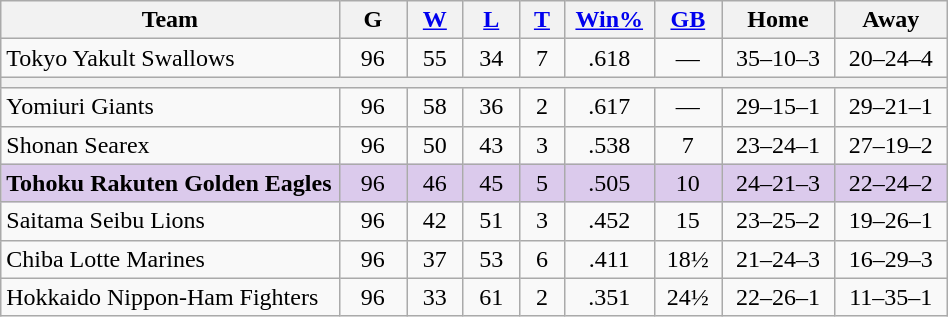<table class="wikitable" width="50%" style="text-align:center;">
<tr>
<th width="30%">Team</th>
<th width="6%">G</th>
<th width="5%"><a href='#'>W</a></th>
<th width="5%"><a href='#'>L</a></th>
<th width="4%"><a href='#'>T</a></th>
<th width="6%"><a href='#'>Win%</a></th>
<th width="6%"><a href='#'>GB</a></th>
<th width="10%">Home</th>
<th width="10%">Away</th>
</tr>
<tr>
<td style="text-align:left;">Tokyo Yakult Swallows</td>
<td>96</td>
<td>55</td>
<td>34</td>
<td>7</td>
<td>.618</td>
<td>—</td>
<td>35–10–3</td>
<td>20–24–4</td>
</tr>
<tr>
<th colspan="9"></th>
</tr>
<tr>
<td style="text-align:left;">Yomiuri Giants</td>
<td>96</td>
<td>58</td>
<td>36</td>
<td>2</td>
<td>.617</td>
<td>—</td>
<td>29–15–1</td>
<td>29–21–1</td>
</tr>
<tr>
<td style="text-align:left;">Shonan Searex</td>
<td>96</td>
<td>50</td>
<td>43</td>
<td>3</td>
<td>.538</td>
<td>7</td>
<td>23–24–1</td>
<td>27–19–2</td>
</tr>
<tr style="background: #dbcaec">
<td style="text-align:left;"><strong>Tohoku Rakuten Golden Eagles</strong></td>
<td>96</td>
<td>46</td>
<td>45</td>
<td>5</td>
<td>.505</td>
<td>10</td>
<td>24–21–3</td>
<td>22–24–2</td>
</tr>
<tr>
<td style="text-align:left;">Saitama Seibu Lions</td>
<td>96</td>
<td>42</td>
<td>51</td>
<td>3</td>
<td>.452</td>
<td>15</td>
<td>23–25–2</td>
<td>19–26–1</td>
</tr>
<tr>
<td style="text-align:left;">Chiba Lotte Marines</td>
<td>96</td>
<td>37</td>
<td>53</td>
<td>6</td>
<td>.411</td>
<td>18½</td>
<td>21–24–3</td>
<td>16–29–3</td>
</tr>
<tr>
<td style="text-align:left;">Hokkaido Nippon-Ham Fighters</td>
<td>96</td>
<td>33</td>
<td>61</td>
<td>2</td>
<td>.351</td>
<td>24½</td>
<td>22–26–1</td>
<td>11–35–1</td>
</tr>
</table>
